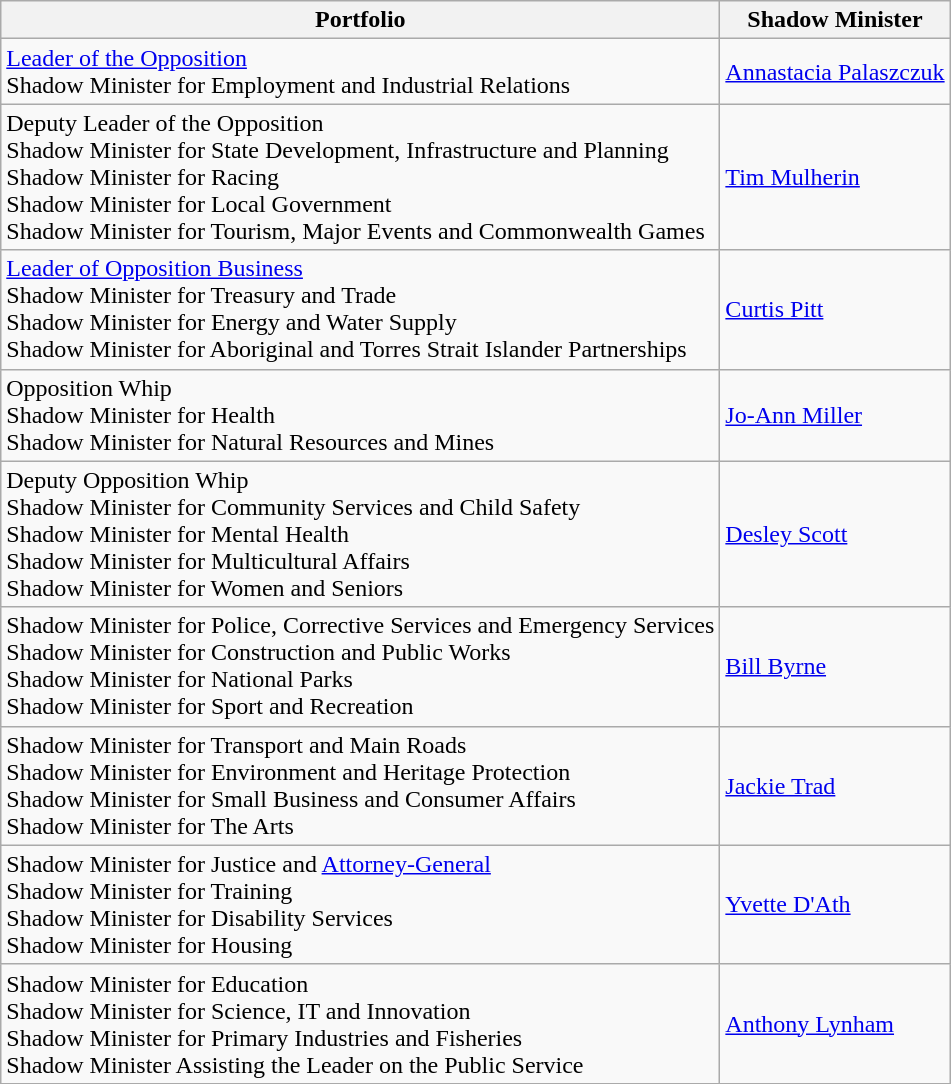<table class=wikitable>
<tr>
<th>Portfolio</th>
<th>Shadow Minister</th>
</tr>
<tr>
<td><a href='#'>Leader of the Opposition</a><br>Shadow Minister for Employment and Industrial Relations</td>
<td><a href='#'>Annastacia Palaszczuk</a></td>
</tr>
<tr>
<td>Deputy Leader of the Opposition<br>Shadow Minister for State Development, Infrastructure and Planning<br>Shadow Minister for Racing<br>Shadow Minister for Local Government<br>Shadow Minister for Tourism, Major Events and Commonwealth Games</td>
<td><a href='#'>Tim Mulherin</a></td>
</tr>
<tr>
<td><a href='#'>Leader of Opposition Business</a><br>Shadow Minister for Treasury and Trade<br>Shadow Minister for Energy and Water Supply<br>Shadow Minister for Aboriginal and Torres Strait Islander Partnerships</td>
<td><a href='#'>Curtis Pitt</a></td>
</tr>
<tr>
<td>Opposition Whip<br>Shadow Minister for Health<br>Shadow Minister for Natural Resources and Mines<br></td>
<td><a href='#'>Jo-Ann Miller</a></td>
</tr>
<tr>
<td>Deputy Opposition Whip<br>Shadow Minister for Community Services and Child Safety<br>Shadow Minister for Mental Health<br>Shadow Minister for Multicultural Affairs<br>Shadow Minister for Women and Seniors</td>
<td><a href='#'>Desley Scott</a></td>
</tr>
<tr>
<td>Shadow Minister for Police, Corrective Services and Emergency Services<br>Shadow Minister for Construction and Public Works<br>Shadow Minister for National Parks<br>Shadow Minister for Sport and Recreation</td>
<td><a href='#'>Bill Byrne</a></td>
</tr>
<tr>
<td>Shadow Minister for Transport and Main Roads<br>Shadow Minister for Environment and Heritage Protection<br>Shadow Minister for Small Business and Consumer Affairs<br>Shadow Minister for The Arts</td>
<td><a href='#'>Jackie Trad</a></td>
</tr>
<tr>
<td>Shadow Minister for Justice and <a href='#'>Attorney-General</a><br>Shadow Minister for Training<br>Shadow Minister for Disability Services<br>Shadow Minister for Housing</td>
<td><a href='#'>Yvette D'Ath</a></td>
</tr>
<tr>
<td>Shadow Minister for Education<br>Shadow Minister for Science, IT and Innovation<br>Shadow Minister for Primary Industries and Fisheries<br>Shadow Minister Assisting the Leader on the Public Service</td>
<td><a href='#'>Anthony Lynham</a></td>
</tr>
</table>
